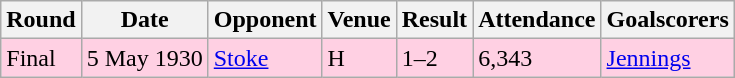<table class="wikitable">
<tr>
<th>Round</th>
<th>Date</th>
<th>Opponent</th>
<th>Venue</th>
<th>Result</th>
<th>Attendance</th>
<th>Goalscorers</th>
</tr>
<tr style="background-color: #ffd0e3;">
<td>Final</td>
<td>5 May 1930</td>
<td><a href='#'>Stoke</a></td>
<td>H</td>
<td>1–2</td>
<td>6,343</td>
<td><a href='#'>Jennings</a></td>
</tr>
</table>
